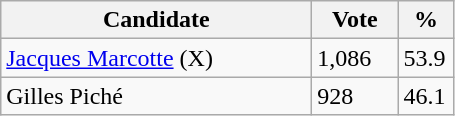<table class="wikitable">
<tr>
<th bgcolor="#DDDDFF" width="200px">Candidate</th>
<th bgcolor="#DDDDFF" width="50px">Vote</th>
<th bgcolor="#DDDDFF" width="30px">%</th>
</tr>
<tr>
<td><a href='#'>Jacques Marcotte</a> (X)</td>
<td>1,086</td>
<td>53.9</td>
</tr>
<tr>
<td>Gilles Piché</td>
<td>928</td>
<td>46.1</td>
</tr>
</table>
